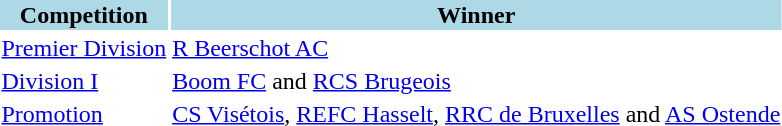<table>
<tr style="background:lightblue;">
<th>Competition</th>
<th>Winner</th>
</tr>
<tr>
<td><a href='#'>Premier Division</a></td>
<td><a href='#'>R Beerschot AC</a></td>
</tr>
<tr>
<td><a href='#'>Division I</a></td>
<td><a href='#'>Boom FC</a> and <a href='#'>RCS Brugeois</a></td>
</tr>
<tr>
<td><a href='#'>Promotion</a></td>
<td><a href='#'>CS Visétois</a>, <a href='#'>REFC Hasselt</a>, <a href='#'>RRC de Bruxelles</a> and <a href='#'>AS Ostende</a></td>
</tr>
</table>
